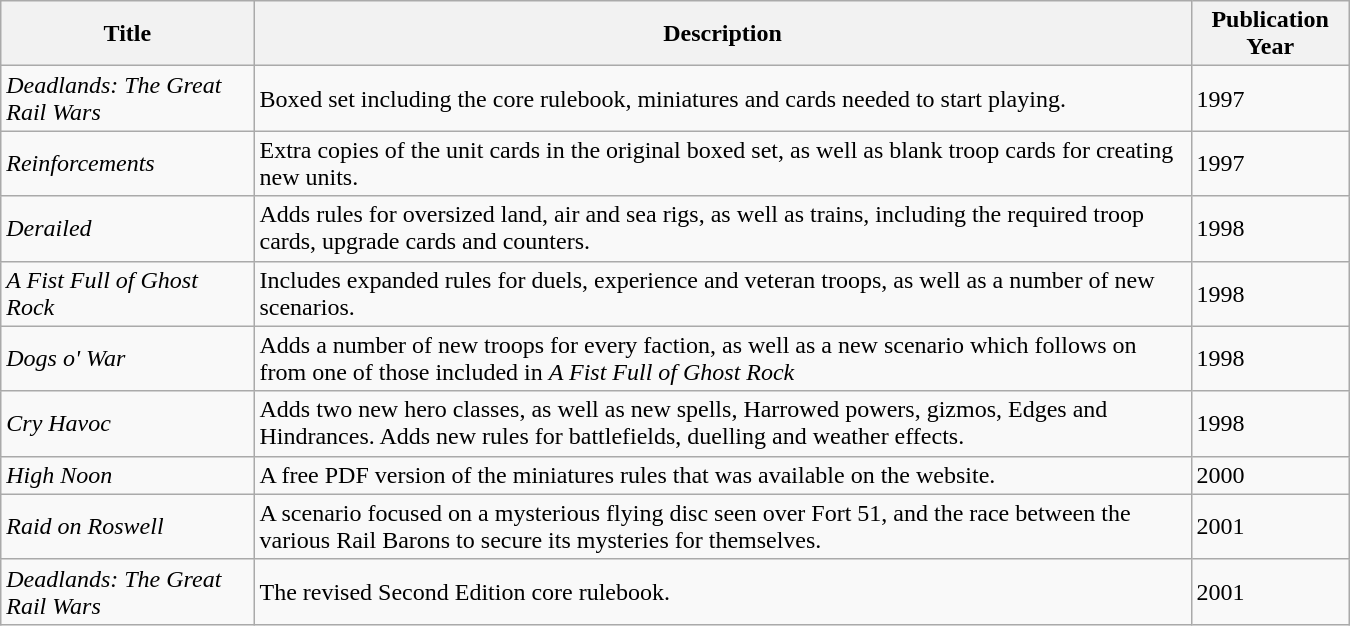<table class="wikitable" style="width: 900px">
<tr>
<th>Title</th>
<th>Description</th>
<th>Publication Year</th>
</tr>
<tr>
<td><em>Deadlands: The Great Rail Wars</em></td>
<td>Boxed set including the core rulebook, miniatures and cards needed to start playing.</td>
<td>1997</td>
</tr>
<tr>
<td><em>Reinforcements</em></td>
<td>Extra copies of the unit cards in the original boxed set, as well as blank troop cards for creating new units.</td>
<td>1997</td>
</tr>
<tr>
<td><em>Derailed</em></td>
<td>Adds rules for oversized land, air and sea rigs, as well as trains, including the required troop cards, upgrade cards and counters.</td>
<td>1998</td>
</tr>
<tr>
<td><em>A Fist Full of Ghost Rock</em></td>
<td>Includes expanded rules for duels, experience and veteran troops, as well as a number of new scenarios.</td>
<td>1998</td>
</tr>
<tr>
<td><em>Dogs o' War</em></td>
<td>Adds a number of new troops for every faction, as well as a new scenario which follows on from one of those included in <em>A Fist Full of Ghost Rock</em></td>
<td>1998</td>
</tr>
<tr>
<td><em>Cry Havoc</em></td>
<td>Adds two new hero classes, as well as new spells, Harrowed powers, gizmos, Edges and Hindrances. Adds new rules for battlefields, duelling and weather effects.</td>
<td>1998</td>
</tr>
<tr>
<td><em>High Noon</em></td>
<td>A  free PDF version of the miniatures rules that was available on the website.</td>
<td>2000</td>
</tr>
<tr>
<td><em>Raid on Roswell</em></td>
<td>A scenario focused on a mysterious flying disc seen over Fort 51, and the race between the various Rail Barons to secure its mysteries for themselves.</td>
<td>2001</td>
</tr>
<tr>
<td><em>Deadlands: The Great Rail Wars</em></td>
<td>The revised Second Edition core rulebook.</td>
<td>2001</td>
</tr>
</table>
